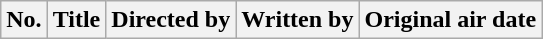<table class="wikitable plainrowheaders">
<tr>
<th style="background:#;">No.</th>
<th style="background:#;">Title</th>
<th style="background:#;">Directed by</th>
<th style="background:#;">Written by</th>
<th style="background:#;">Original air date<br>





</th>
</tr>
</table>
